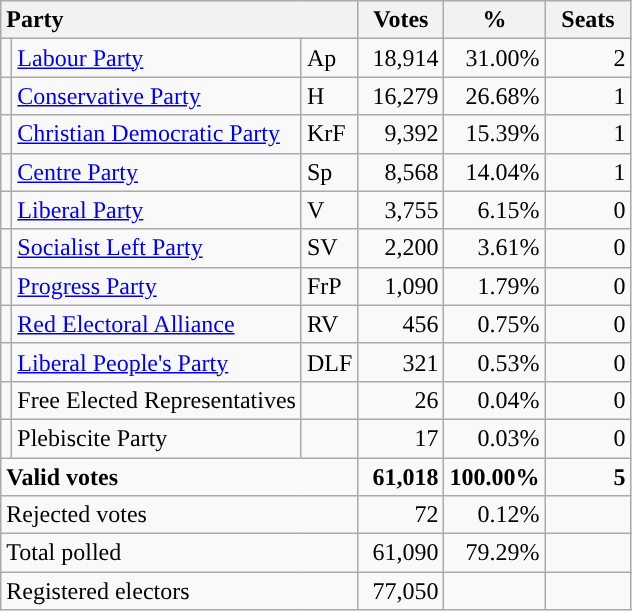<table class="wikitable" border="1" style="text-align:right;">
<tr>
<th style="text-align:left;" colspan=3>Party</th>
<th align=center width="50">Votes</th>
<th align=center width="50">%</th>
<th align=center width="50">Seats</th>
</tr>
<tr>
<td style="color:inherit;background:"></td>
<td align=left><a href='#'>Labour Party</a></td>
<td align=left>Ap</td>
<td>18,914</td>
<td>31.00%</td>
<td>2</td>
</tr>
<tr>
<td style="color:inherit;background:"></td>
<td align=left><a href='#'>Conservative Party</a></td>
<td align=left>H</td>
<td>16,279</td>
<td>26.68%</td>
<td>1</td>
</tr>
<tr>
<td style="color:inherit;background:"></td>
<td align=left><a href='#'>Christian Democratic Party</a></td>
<td align=left>KrF</td>
<td>9,392</td>
<td>15.39%</td>
<td>1</td>
</tr>
<tr>
<td style="color:inherit;background:"></td>
<td align=left><a href='#'>Centre Party</a></td>
<td align=left>Sp</td>
<td>8,568</td>
<td>14.04%</td>
<td>1</td>
</tr>
<tr>
<td style="color:inherit;background:"></td>
<td align=left><a href='#'>Liberal Party</a></td>
<td align=left>V</td>
<td>3,755</td>
<td>6.15%</td>
<td>0</td>
</tr>
<tr>
<td style="color:inherit;background:"></td>
<td align=left><a href='#'>Socialist Left Party</a></td>
<td align=left>SV</td>
<td>2,200</td>
<td>3.61%</td>
<td>0</td>
</tr>
<tr>
<td style="color:inherit;background:"></td>
<td align=left><a href='#'>Progress Party</a></td>
<td align=left>FrP</td>
<td>1,090</td>
<td>1.79%</td>
<td>0</td>
</tr>
<tr>
<td style="color:inherit;background:"></td>
<td align=left><a href='#'>Red Electoral Alliance</a></td>
<td align=left>RV</td>
<td>456</td>
<td>0.75%</td>
<td>0</td>
</tr>
<tr>
<td style="color:inherit;background:"></td>
<td align=left><a href='#'>Liberal People's Party</a></td>
<td align=left>DLF</td>
<td>321</td>
<td>0.53%</td>
<td>0</td>
</tr>
<tr>
<td></td>
<td align=left>Free Elected Representatives</td>
<td align=left></td>
<td>26</td>
<td>0.04%</td>
<td>0</td>
</tr>
<tr>
<td></td>
<td align=left>Plebiscite Party</td>
<td align=left></td>
<td>17</td>
<td>0.03%</td>
<td>0</td>
</tr>
<tr style="font-weight:bold">
<td align=left colspan=3>Valid votes</td>
<td>61,018</td>
<td>100.00%</td>
<td>5</td>
</tr>
<tr>
<td align=left colspan=3>Rejected votes</td>
<td>72</td>
<td>0.12%</td>
<td></td>
</tr>
<tr>
<td align=left colspan=3>Total polled</td>
<td>61,090</td>
<td>79.29%</td>
<td></td>
</tr>
<tr>
<td align=left colspan=3>Registered electors</td>
<td>77,050</td>
<td></td>
<td></td>
</tr>
</table>
